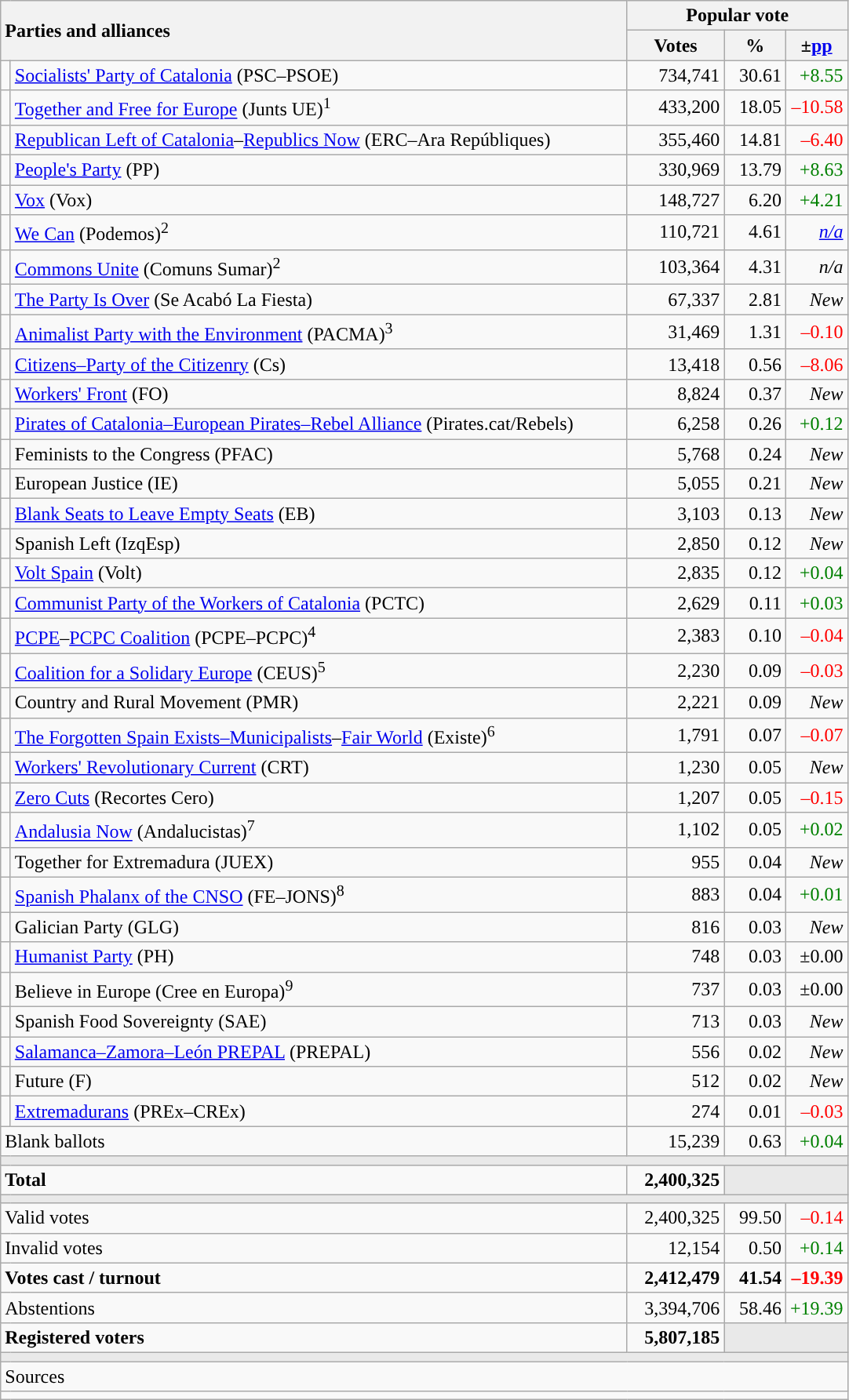<table class="wikitable" style="text-align:right;">
<tr>
<th style="text-align:left;" rowspan="2" colspan="2" width="525">Parties and alliances</th>
<th colspan="3">Popular vote</th>
</tr>
<tr bgcolor="#E9E9E9" align="center">
<th width="75">Votes</th>
<th width="45">%</th>
<th width="45">±<a href='#'>pp</a></th>
</tr>
<tr>
<td width="1" style="color:inherit;background:"></td>
<td align="left"><a href='#'>Socialists' Party of Catalonia</a> (PSC–PSOE)</td>
<td>734,741</td>
<td>30.61</td>
<td style="color:green;">+8.55</td>
</tr>
<tr>
<td style="color:inherit;background:"></td>
<td align="left"><a href='#'>Together and Free for Europe</a> (Junts UE)<sup>1</sup></td>
<td>433,200</td>
<td>18.05</td>
<td style="color:red;">–10.58</td>
</tr>
<tr>
<td style="color:inherit;background:"></td>
<td align="left"><a href='#'>Republican Left of Catalonia</a>–<a href='#'>Republics Now</a> (ERC–Ara Repúbliques)</td>
<td>355,460</td>
<td>14.81</td>
<td style="color:red;">–6.40</td>
</tr>
<tr>
<td style="color:inherit;background:"></td>
<td align="left"><a href='#'>People's Party</a> (PP)</td>
<td>330,969</td>
<td>13.79</td>
<td style="color:green;">+8.63</td>
</tr>
<tr>
<td style="color:inherit;background:"></td>
<td align="left"><a href='#'>Vox</a> (Vox)</td>
<td>148,727</td>
<td>6.20</td>
<td style="color:green;">+4.21</td>
</tr>
<tr>
<td style="color:inherit;background:"></td>
<td align="left"><a href='#'>We Can</a> (Podemos)<sup>2</sup></td>
<td>110,721</td>
<td>4.61</td>
<td><em><a href='#'>n/a</a></em></td>
</tr>
<tr>
<td style="color:inherit;background:"></td>
<td align="left"><a href='#'>Commons Unite</a> (Comuns Sumar)<sup>2</sup></td>
<td>103,364</td>
<td>4.31</td>
<td><em>n/a</em></td>
</tr>
<tr>
<td style="color:inherit;background:"></td>
<td align="left"><a href='#'>The Party Is Over</a> (Se Acabó La Fiesta)</td>
<td>67,337</td>
<td>2.81</td>
<td><em>New</em></td>
</tr>
<tr>
<td style="color:inherit;background:"></td>
<td align="left"><a href='#'>Animalist Party with the Environment</a> (PACMA)<sup>3</sup></td>
<td>31,469</td>
<td>1.31</td>
<td style="color:red;">–0.10</td>
</tr>
<tr>
<td style="color:inherit;background:"></td>
<td align="left"><a href='#'>Citizens–Party of the Citizenry</a> (Cs)</td>
<td>13,418</td>
<td>0.56</td>
<td style="color:red;">–8.06</td>
</tr>
<tr>
<td style="color:inherit;background:"></td>
<td align="left"><a href='#'>Workers' Front</a> (FO)</td>
<td>8,824</td>
<td>0.37</td>
<td><em>New</em></td>
</tr>
<tr>
<td style="color:inherit;background:"></td>
<td align="left"><a href='#'>Pirates of Catalonia–European Pirates–Rebel Alliance</a> (Pirates.cat/Rebels)</td>
<td>6,258</td>
<td>0.26</td>
<td style="color:green;">+0.12</td>
</tr>
<tr>
<td style="color:inherit;background:"></td>
<td align="left">Feminists to the Congress (PFAC)</td>
<td>5,768</td>
<td>0.24</td>
<td><em>New</em></td>
</tr>
<tr>
<td style="color:inherit;background:"></td>
<td align="left">European Justice (IE)</td>
<td>5,055</td>
<td>0.21</td>
<td><em>New</em></td>
</tr>
<tr>
<td style="color:inherit;background:"></td>
<td align="left"><a href='#'>Blank Seats to Leave Empty Seats</a> (EB)</td>
<td>3,103</td>
<td>0.13</td>
<td><em>New</em></td>
</tr>
<tr>
<td style="color:inherit;background:"></td>
<td align="left">Spanish Left (IzqEsp)</td>
<td>2,850</td>
<td>0.12</td>
<td><em>New</em></td>
</tr>
<tr>
<td style="color:inherit;background:"></td>
<td align="left"><a href='#'>Volt Spain</a> (Volt)</td>
<td>2,835</td>
<td>0.12</td>
<td style="color:green;">+0.04</td>
</tr>
<tr>
<td style="color:inherit;background:"></td>
<td align="left"><a href='#'>Communist Party of the Workers of Catalonia</a> (PCTC)</td>
<td>2,629</td>
<td>0.11</td>
<td style="color:green;">+0.03</td>
</tr>
<tr>
<td style="color:inherit;background:"></td>
<td align="left"><a href='#'>PCPE</a>–<a href='#'>PCPC Coalition</a> (PCPE–PCPC)<sup>4</sup></td>
<td>2,383</td>
<td>0.10</td>
<td style="color:red;">–0.04</td>
</tr>
<tr>
<td style="color:inherit;background:"></td>
<td align="left"><a href='#'>Coalition for a Solidary Europe</a> (CEUS)<sup>5</sup></td>
<td>2,230</td>
<td>0.09</td>
<td style="color:red;">–0.03</td>
</tr>
<tr>
<td style="color:inherit;background:"></td>
<td align="left">Country and Rural Movement (PMR)</td>
<td>2,221</td>
<td>0.09</td>
<td><em>New</em></td>
</tr>
<tr>
<td style="color:inherit;background:"></td>
<td align="left"><a href='#'>The Forgotten Spain Exists–Municipalists</a>–<a href='#'>Fair World</a> (Existe)<sup>6</sup></td>
<td>1,791</td>
<td>0.07</td>
<td style="color:red;">–0.07</td>
</tr>
<tr>
<td style="color:inherit;background:"></td>
<td align="left"><a href='#'>Workers' Revolutionary Current</a> (CRT)</td>
<td>1,230</td>
<td>0.05</td>
<td><em>New</em></td>
</tr>
<tr>
<td style="color:inherit;background:"></td>
<td align="left"><a href='#'>Zero Cuts</a> (Recortes Cero)</td>
<td>1,207</td>
<td>0.05</td>
<td style="color:red;">–0.15</td>
</tr>
<tr>
<td style="color:inherit;background:"></td>
<td align="left"><a href='#'>Andalusia Now</a> (Andalucistas)<sup>7</sup></td>
<td>1,102</td>
<td>0.05</td>
<td style="color:green;">+0.02</td>
</tr>
<tr>
<td style="color:inherit;background:"></td>
<td align="left">Together for Extremadura (JUEX)</td>
<td>955</td>
<td>0.04</td>
<td><em>New</em></td>
</tr>
<tr>
<td style="color:inherit;background:"></td>
<td align="left"><a href='#'>Spanish Phalanx of the CNSO</a> (FE–JONS)<sup>8</sup></td>
<td>883</td>
<td>0.04</td>
<td style="color:green;">+0.01</td>
</tr>
<tr>
<td style="color:inherit;background:"></td>
<td align="left">Galician Party (GLG)</td>
<td>816</td>
<td>0.03</td>
<td><em>New</em></td>
</tr>
<tr>
<td style="color:inherit;background:"></td>
<td align="left"><a href='#'>Humanist Party</a> (PH)</td>
<td>748</td>
<td>0.03</td>
<td>±0.00</td>
</tr>
<tr>
<td style="color:inherit;background:"></td>
<td align="left">Believe in Europe (Cree en Europa)<sup>9</sup></td>
<td>737</td>
<td>0.03</td>
<td>±0.00</td>
</tr>
<tr>
<td style="color:inherit;background:"></td>
<td align="left">Spanish Food Sovereignty (SAE)</td>
<td>713</td>
<td>0.03</td>
<td><em>New</em></td>
</tr>
<tr>
<td style="color:inherit;background:"></td>
<td align="left"><a href='#'>Salamanca–Zamora–León PREPAL</a> (PREPAL)</td>
<td>556</td>
<td>0.02</td>
<td><em>New</em></td>
</tr>
<tr>
<td style="color:inherit;background:"></td>
<td align="left">Future (F)</td>
<td>512</td>
<td>0.02</td>
<td><em>New</em></td>
</tr>
<tr>
<td style="color:inherit;background:"></td>
<td align="left"><a href='#'>Extremadurans</a> (PREx–CREx)</td>
<td>274</td>
<td>0.01</td>
<td style="color:red;">–0.03</td>
</tr>
<tr>
<td align="left" colspan="2">Blank ballots</td>
<td>15,239</td>
<td>0.63</td>
<td style="color:green;">+0.04</td>
</tr>
<tr>
<td colspan="5" bgcolor="#E9E9E9"></td>
</tr>
<tr style="font-weight:bold;">
<td align="left" colspan="2">Total</td>
<td>2,400,325</td>
<td bgcolor="#E9E9E9" colspan="2"></td>
</tr>
<tr>
<td colspan="5" bgcolor="#E9E9E9"></td>
</tr>
<tr>
<td align="left" colspan="2">Valid votes</td>
<td>2,400,325</td>
<td>99.50</td>
<td style="color:red;">–0.14</td>
</tr>
<tr>
<td align="left" colspan="2">Invalid votes</td>
<td>12,154</td>
<td>0.50</td>
<td style="color:green;">+0.14</td>
</tr>
<tr style="font-weight:bold;">
<td align="left" colspan="2">Votes cast / turnout</td>
<td>2,412,479</td>
<td>41.54</td>
<td style="color:red;">–19.39</td>
</tr>
<tr>
<td align="left" colspan="2">Abstentions</td>
<td>3,394,706</td>
<td>58.46</td>
<td style="color:green;">+19.39</td>
</tr>
<tr style="font-weight:bold;">
<td align="left" colspan="2">Registered voters</td>
<td>5,807,185</td>
<td bgcolor="#E9E9E9" colspan="2"></td>
</tr>
<tr>
<td colspan="5" bgcolor="#E9E9E9"></td>
</tr>
<tr>
<td align="left" colspan="5">Sources</td>
</tr>
<tr>
<td colspan="5" style="text-align:left; max-width:790px;"></td>
</tr>
</table>
